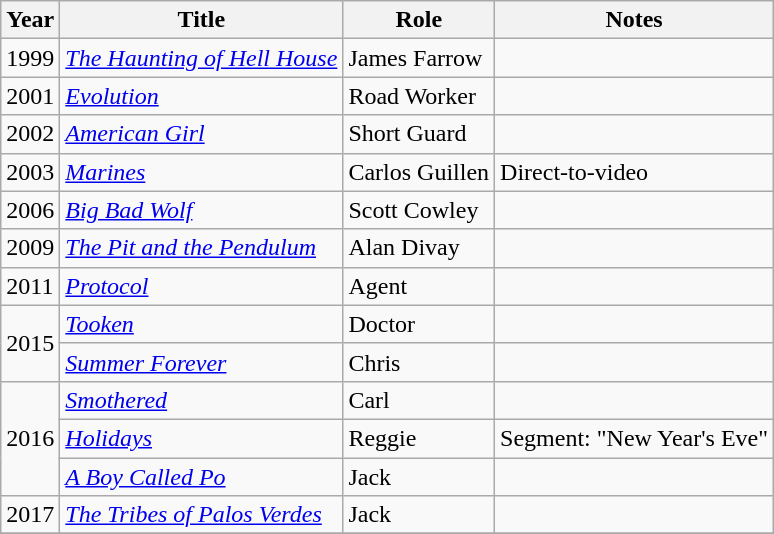<table class="wikitable sortable">
<tr>
<th>Year</th>
<th>Title</th>
<th>Role</th>
<th class="unsortable">Notes</th>
</tr>
<tr>
<td>1999</td>
<td><em><a href='#'>The Haunting of Hell House</a></em></td>
<td>James Farrow</td>
<td></td>
</tr>
<tr>
<td>2001</td>
<td><em><a href='#'>Evolution</a></em></td>
<td>Road Worker</td>
<td></td>
</tr>
<tr>
<td>2002</td>
<td><em><a href='#'>American Girl</a></em></td>
<td>Short Guard</td>
<td></td>
</tr>
<tr>
<td>2003</td>
<td><em><a href='#'>Marines</a></em></td>
<td>Carlos Guillen</td>
<td>Direct-to-video</td>
</tr>
<tr>
<td>2006</td>
<td><em><a href='#'>Big Bad Wolf</a></em></td>
<td>Scott Cowley</td>
<td></td>
</tr>
<tr>
<td>2009</td>
<td><em><a href='#'>The Pit and the Pendulum</a></em></td>
<td>Alan Divay</td>
<td></td>
</tr>
<tr>
<td>2011</td>
<td><em><a href='#'>Protocol</a></em></td>
<td>Agent</td>
<td></td>
</tr>
<tr>
<td rowspan="2">2015</td>
<td><em><a href='#'>Tooken</a></em></td>
<td>Doctor</td>
<td></td>
</tr>
<tr>
<td><em><a href='#'>Summer Forever</a></em></td>
<td>Chris</td>
<td></td>
</tr>
<tr>
<td rowspan="3">2016</td>
<td><em><a href='#'>Smothered</a></em></td>
<td>Carl</td>
<td></td>
</tr>
<tr>
<td><em><a href='#'>Holidays</a></em></td>
<td>Reggie</td>
<td>Segment: "New Year's Eve"</td>
</tr>
<tr>
<td><em><a href='#'>A Boy Called Po</a></em></td>
<td>Jack</td>
<td></td>
</tr>
<tr>
<td>2017</td>
<td><em><a href='#'>The Tribes of Palos Verdes</a></em></td>
<td>Jack</td>
<td></td>
</tr>
<tr>
</tr>
</table>
